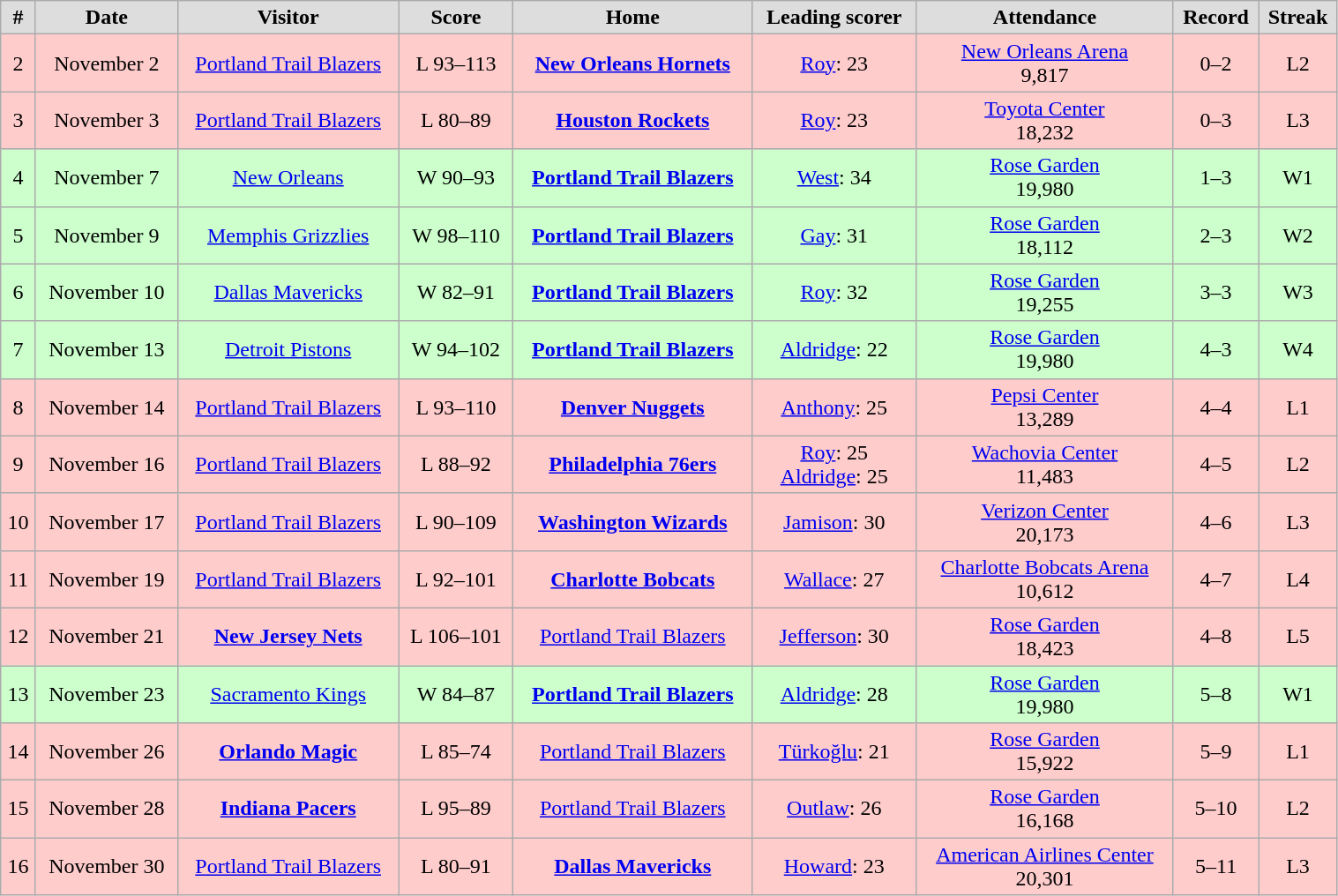<table class="wikitable" width="80%">
<tr align="center"  bgcolor="#dddddd">
<td><strong>#</strong></td>
<td><strong>Date</strong></td>
<td><strong>Visitor</strong></td>
<td><strong>Score</strong></td>
<td><strong>Home</strong></td>
<td><strong>Leading scorer</strong></td>
<td><strong>Attendance</strong></td>
<td><strong>Record</strong></td>
<td><strong>Streak</strong></td>
</tr>
<tr align="center" bgcolor="#ffcccc">
<td>2</td>
<td>November 2</td>
<td><a href='#'>Portland Trail Blazers</a></td>
<td>L 93–113</td>
<td><strong><a href='#'>New Orleans Hornets</a></strong></td>
<td><a href='#'>Roy</a>: 23</td>
<td><a href='#'>New Orleans Arena</a><br>9,817</td>
<td>0–2</td>
<td>L2</td>
</tr>
<tr align="center" bgcolor="#ffcccc">
<td>3</td>
<td>November 3</td>
<td><a href='#'>Portland Trail Blazers</a></td>
<td>L 80–89</td>
<td><strong><a href='#'>Houston Rockets</a></strong></td>
<td><a href='#'>Roy</a>: 23</td>
<td><a href='#'>Toyota Center</a><br>18,232</td>
<td>0–3</td>
<td>L3</td>
</tr>
<tr align="center" bgcolor="#ccffcc">
<td>4</td>
<td>November 7</td>
<td><a href='#'>New Orleans</a></td>
<td>W 90–93</td>
<td><strong><a href='#'>Portland Trail Blazers</a></strong></td>
<td><a href='#'>West</a>: 34</td>
<td><a href='#'>Rose Garden</a><br>19,980</td>
<td>1–3</td>
<td>W1</td>
</tr>
<tr align="center" bgcolor="#ccffcc">
<td>5</td>
<td>November 9</td>
<td><a href='#'>Memphis Grizzlies</a></td>
<td>W 98–110</td>
<td><strong><a href='#'>Portland Trail Blazers</a></strong></td>
<td><a href='#'>Gay</a>: 31</td>
<td><a href='#'>Rose Garden</a><br>18,112</td>
<td>2–3</td>
<td>W2</td>
</tr>
<tr align="center" bgcolor="#ccffcc">
<td>6</td>
<td>November 10</td>
<td><a href='#'>Dallas Mavericks</a></td>
<td>W 82–91</td>
<td><strong><a href='#'>Portland Trail Blazers</a></strong></td>
<td><a href='#'>Roy</a>: 32</td>
<td><a href='#'>Rose Garden</a><br>19,255</td>
<td>3–3</td>
<td>W3</td>
</tr>
<tr align="center" bgcolor="#ccffcc">
<td>7</td>
<td>November 13</td>
<td><a href='#'>Detroit Pistons</a></td>
<td>W 94–102</td>
<td><strong><a href='#'>Portland Trail Blazers</a></strong></td>
<td><a href='#'>Aldridge</a>: 22</td>
<td><a href='#'>Rose Garden</a><br>19,980</td>
<td>4–3</td>
<td>W4</td>
</tr>
<tr align="center" bgcolor="#ffcccc">
<td>8</td>
<td>November 14</td>
<td><a href='#'>Portland Trail Blazers</a></td>
<td>L 93–110</td>
<td><strong><a href='#'>Denver Nuggets</a></strong></td>
<td><a href='#'>Anthony</a>: 25</td>
<td><a href='#'>Pepsi Center</a><br>13,289</td>
<td>4–4</td>
<td>L1</td>
</tr>
<tr align="center" bgcolor="#ffcccc">
<td>9</td>
<td>November 16</td>
<td><a href='#'>Portland Trail Blazers</a></td>
<td>L 88–92</td>
<td><strong><a href='#'>Philadelphia 76ers</a></strong></td>
<td><a href='#'>Roy</a>: 25<br><a href='#'>Aldridge</a>: 25</td>
<td><a href='#'>Wachovia Center</a><br>11,483</td>
<td>4–5</td>
<td>L2</td>
</tr>
<tr align="center" bgcolor="#ffcccc">
<td>10</td>
<td>November 17</td>
<td><a href='#'>Portland Trail Blazers</a></td>
<td>L 90–109</td>
<td><strong><a href='#'>Washington Wizards</a></strong></td>
<td><a href='#'>Jamison</a>: 30</td>
<td><a href='#'>Verizon Center</a><br>20,173</td>
<td>4–6</td>
<td>L3</td>
</tr>
<tr align="center" bgcolor="#ffcccc">
<td>11</td>
<td>November 19</td>
<td><a href='#'>Portland Trail Blazers</a></td>
<td>L 92–101</td>
<td><strong><a href='#'>Charlotte Bobcats</a></strong></td>
<td><a href='#'>Wallace</a>: 27</td>
<td><a href='#'>Charlotte Bobcats Arena</a><br>10,612</td>
<td>4–7</td>
<td>L4</td>
</tr>
<tr align="center" bgcolor="#ffcccc">
<td>12</td>
<td>November 21</td>
<td><strong><a href='#'>New Jersey Nets</a></strong></td>
<td>L 106–101</td>
<td><a href='#'>Portland Trail Blazers</a></td>
<td><a href='#'>Jefferson</a>: 30</td>
<td><a href='#'>Rose Garden</a><br>18,423</td>
<td>4–8</td>
<td>L5</td>
</tr>
<tr align="center" bgcolor="#ccffcc">
<td>13</td>
<td>November 23</td>
<td><a href='#'>Sacramento Kings</a></td>
<td>W 84–87</td>
<td><strong><a href='#'>Portland Trail Blazers</a></strong></td>
<td><a href='#'>Aldridge</a>: 28</td>
<td><a href='#'>Rose Garden</a><br>19,980</td>
<td>5–8</td>
<td>W1</td>
</tr>
<tr align="center" bgcolor="#ffcccc">
<td>14</td>
<td>November 26</td>
<td><strong><a href='#'>Orlando Magic</a></strong></td>
<td>L 85–74</td>
<td><a href='#'>Portland Trail Blazers</a></td>
<td><a href='#'>Türkoğlu</a>: 21</td>
<td><a href='#'>Rose Garden</a><br>15,922</td>
<td>5–9</td>
<td>L1</td>
</tr>
<tr align="center" bgcolor="#ffcccc">
<td>15</td>
<td>November 28</td>
<td><strong><a href='#'>Indiana Pacers</a></strong></td>
<td>L 95–89</td>
<td><a href='#'>Portland Trail Blazers</a></td>
<td><a href='#'>Outlaw</a>: 26</td>
<td><a href='#'>Rose Garden</a><br>16,168</td>
<td>5–10</td>
<td>L2</td>
</tr>
<tr align="center" bgcolor="#ffcccc">
<td>16</td>
<td>November 30</td>
<td><a href='#'>Portland Trail Blazers</a></td>
<td>L 80–91</td>
<td><strong><a href='#'>Dallas Mavericks</a></strong></td>
<td><a href='#'>Howard</a>: 23</td>
<td><a href='#'>American Airlines Center</a><br>20,301</td>
<td>5–11</td>
<td>L3</td>
</tr>
</table>
